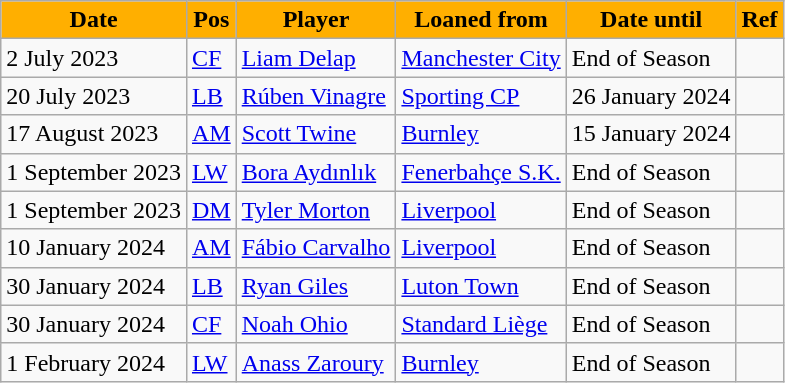<table class="wikitable plainrowheaders sortable">
<tr>
<th style="background:#ffaf00; color:#000000;">Date</th>
<th style="background:#ffaf00; color:#000000;">Pos</th>
<th style="background:#ffaf00; color:#000000;">Player</th>
<th style="background:#ffaf00; color:#000000;">Loaned from</th>
<th style="background:#ffaf00; color:#000000;">Date until</th>
<th style="background:#ffaf00; color:#000000;">Ref</th>
</tr>
<tr>
<td>2 July 2023</td>
<td><a href='#'>CF</a></td>
<td> <a href='#'>Liam Delap</a></td>
<td> <a href='#'>Manchester City</a></td>
<td>End of Season</td>
<td></td>
</tr>
<tr>
<td>20 July 2023</td>
<td><a href='#'>LB</a></td>
<td> <a href='#'>Rúben Vinagre</a></td>
<td> <a href='#'>Sporting CP</a></td>
<td>26 January 2024</td>
<td></td>
</tr>
<tr>
<td>17 August 2023</td>
<td><a href='#'>AM</a></td>
<td> <a href='#'>Scott Twine</a></td>
<td> <a href='#'>Burnley</a></td>
<td>15 January 2024</td>
<td></td>
</tr>
<tr>
<td>1 September 2023</td>
<td><a href='#'>LW</a></td>
<td> <a href='#'>Bora Aydınlık</a></td>
<td> <a href='#'>Fenerbahçe S.K.</a></td>
<td>End of Season</td>
<td></td>
</tr>
<tr>
<td>1 September 2023</td>
<td><a href='#'>DM</a></td>
<td> <a href='#'>Tyler Morton</a></td>
<td> <a href='#'>Liverpool</a></td>
<td>End of Season</td>
<td></td>
</tr>
<tr>
<td>10 January 2024</td>
<td><a href='#'>AM</a></td>
<td> <a href='#'>Fábio Carvalho</a></td>
<td> <a href='#'>Liverpool</a></td>
<td>End of Season</td>
<td></td>
</tr>
<tr>
<td>30 January 2024</td>
<td><a href='#'>LB</a></td>
<td> <a href='#'>Ryan Giles</a></td>
<td> <a href='#'>Luton Town</a></td>
<td>End of Season</td>
<td></td>
</tr>
<tr>
<td>30 January 2024</td>
<td><a href='#'>CF</a></td>
<td> <a href='#'>Noah Ohio</a></td>
<td> <a href='#'>Standard Liège</a></td>
<td>End of Season</td>
<td></td>
</tr>
<tr>
<td>1 February 2024</td>
<td><a href='#'>LW</a></td>
<td> <a href='#'>Anass Zaroury</a></td>
<td> <a href='#'>Burnley</a></td>
<td>End of Season</td>
<td></td>
</tr>
</table>
